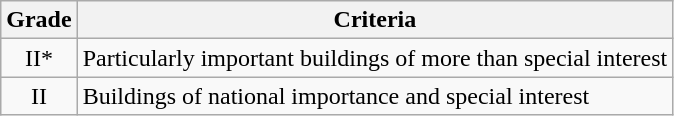<table class="wikitable">
<tr>
<th>Grade</th>
<th>Criteria</th>
</tr>
<tr>
<td align="center" >II*</td>
<td>Particularly important buildings of more than special interest</td>
</tr>
<tr>
<td align="center" >II</td>
<td>Buildings of national importance and special interest</td>
</tr>
</table>
